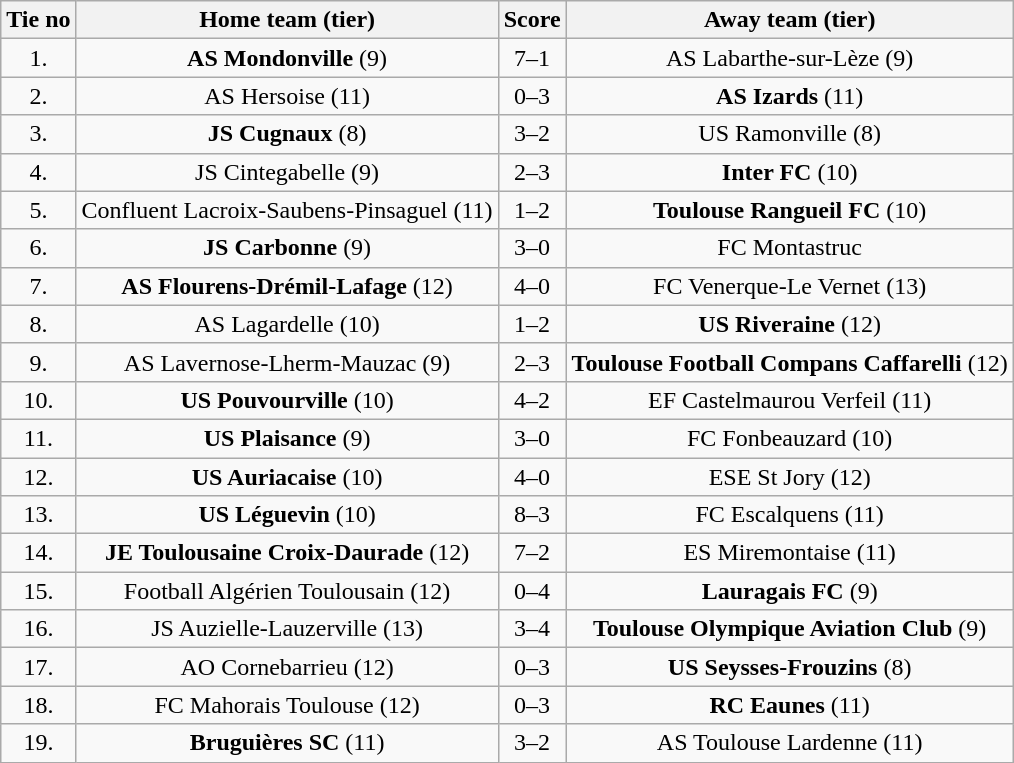<table class="wikitable" style="text-align: center">
<tr>
<th>Tie no</th>
<th>Home team (tier)</th>
<th>Score</th>
<th>Away team (tier)</th>
</tr>
<tr>
<td>1.</td>
<td><strong>AS Mondonville</strong> (9)</td>
<td>7–1</td>
<td>AS Labarthe-sur-Lèze (9)</td>
</tr>
<tr>
<td>2.</td>
<td>AS Hersoise (11)</td>
<td>0–3 </td>
<td><strong>AS Izards</strong> (11)</td>
</tr>
<tr>
<td>3.</td>
<td><strong>JS Cugnaux</strong> (8)</td>
<td>3–2</td>
<td>US Ramonville (8)</td>
</tr>
<tr>
<td>4.</td>
<td>JS Cintegabelle (9)</td>
<td>2–3</td>
<td><strong>Inter FC</strong> (10)</td>
</tr>
<tr>
<td>5.</td>
<td>Confluent Lacroix-Saubens-Pinsaguel (11)</td>
<td>1–2 </td>
<td><strong>Toulouse Rangueil FC</strong> (10)</td>
</tr>
<tr>
<td>6.</td>
<td><strong>JS Carbonne</strong> (9)</td>
<td>3–0 </td>
<td>FC Montastruc</td>
</tr>
<tr>
<td>7.</td>
<td><strong>AS Flourens-Drémil-Lafage</strong> (12)</td>
<td>4–0</td>
<td>FC Venerque-Le Vernet (13)</td>
</tr>
<tr>
<td>8.</td>
<td>AS Lagardelle (10)</td>
<td>1–2</td>
<td><strong>US Riveraine</strong> (12)</td>
</tr>
<tr>
<td>9.</td>
<td>AS Lavernose-Lherm-Mauzac (9)</td>
<td>2–3</td>
<td><strong>Toulouse Football Compans Caffarelli</strong> (12)</td>
</tr>
<tr>
<td>10.</td>
<td><strong>US Pouvourville</strong> (10)</td>
<td>4–2</td>
<td>EF Castelmaurou Verfeil (11)</td>
</tr>
<tr>
<td>11.</td>
<td><strong>US Plaisance</strong> (9)</td>
<td>3–0</td>
<td>FC Fonbeauzard (10)</td>
</tr>
<tr>
<td>12.</td>
<td><strong>US Auriacaise</strong> (10)</td>
<td>4–0</td>
<td>ESE St Jory (12)</td>
</tr>
<tr>
<td>13.</td>
<td><strong>US Léguevin</strong> (10)</td>
<td>8–3</td>
<td>FC Escalquens (11)</td>
</tr>
<tr>
<td>14.</td>
<td><strong>JE Toulousaine Croix-Daurade</strong> (12)</td>
<td>7–2</td>
<td>ES Miremontaise (11)</td>
</tr>
<tr>
<td>15.</td>
<td>Football Algérien Toulousain (12)</td>
<td>0–4</td>
<td><strong>Lauragais FC</strong> (9)</td>
</tr>
<tr>
<td>16.</td>
<td>JS Auzielle-Lauzerville (13)</td>
<td>3–4</td>
<td><strong>Toulouse Olympique Aviation Club</strong> (9)</td>
</tr>
<tr>
<td>17.</td>
<td>AO Cornebarrieu (12)</td>
<td>0–3</td>
<td><strong>US Seysses-Frouzins</strong> (8)</td>
</tr>
<tr>
<td>18.</td>
<td>FC Mahorais Toulouse (12)</td>
<td>0–3 </td>
<td><strong>RC Eaunes</strong> (11)</td>
</tr>
<tr>
<td>19.</td>
<td><strong>Bruguières SC</strong> (11)</td>
<td>3–2</td>
<td>AS Toulouse Lardenne (11)</td>
</tr>
</table>
